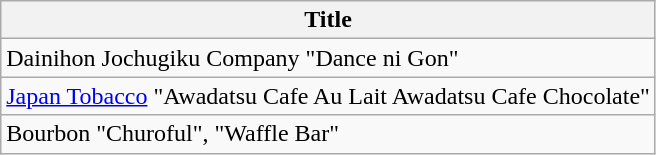<table class="wikitable">
<tr>
<th>Title</th>
</tr>
<tr>
<td>Dainihon Jochugiku Company "Dance ni Gon"</td>
</tr>
<tr>
<td><a href='#'>Japan Tobacco</a> "Awadatsu Cafe Au Lait Awadatsu Cafe Chocolate"</td>
</tr>
<tr>
<td>Bourbon "Churoful", "Waffle Bar"</td>
</tr>
</table>
